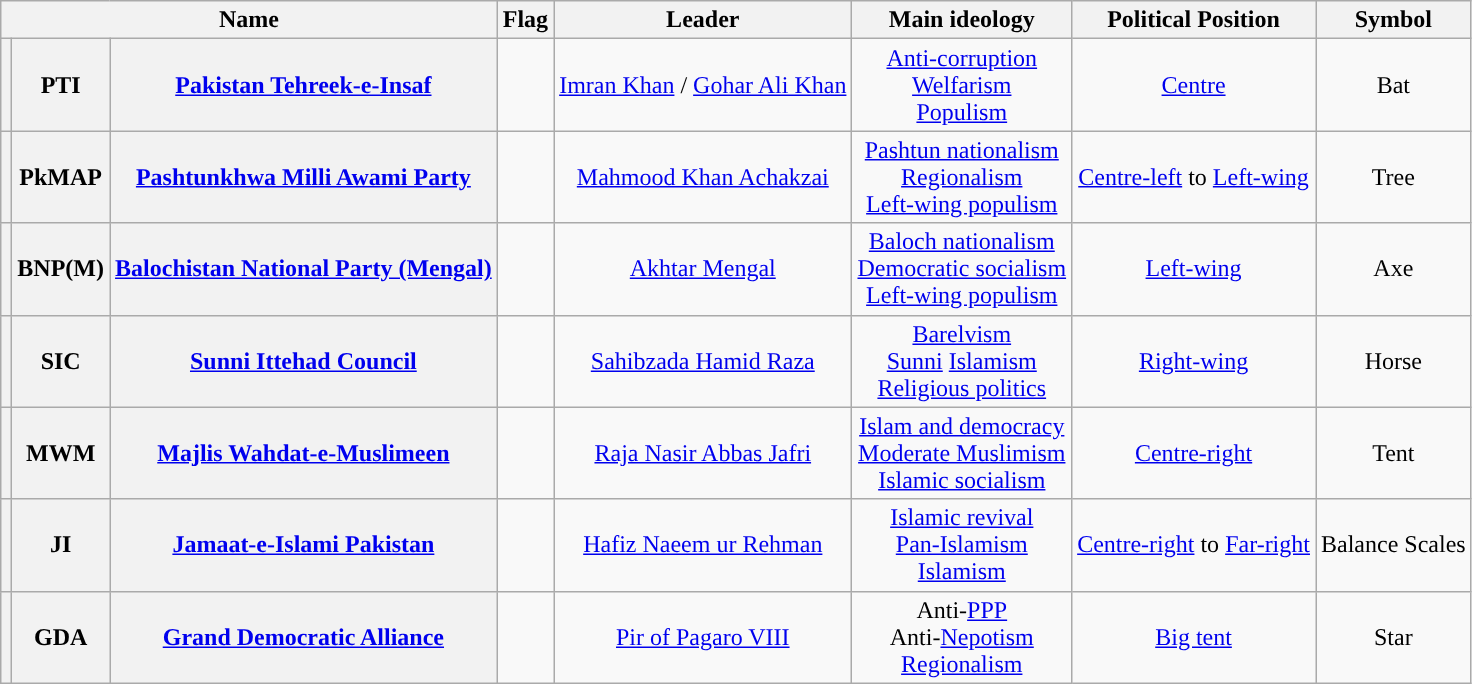<table class="wikitable sortable">
<tr>
<th colspan="3">Name</th>
<th>Flag</th>
<th>Leader</th>
<th>Main ideology</th>
<th>Political Position</th>
<th>Symbol</th>
</tr>
<tr>
<th style="background:"></th>
<th style="text-align:center;"><strong>PTI</strong></th>
<th style="text-align:center;"><a href='#'>Pakistan Tehreek-e-Insaf</a></th>
<td></td>
<td style="text-align:center;"><a href='#'>Imran Khan</a> / <a href='#'>Gohar Ali Khan</a></td>
<td style="text-align:center;"><a href='#'>Anti-corruption</a><br><a href='#'>Welfarism</a><br><a href='#'>Populism</a></td>
<td style="text-align:center;"><a href='#'>Centre</a></td>
<td style="text-align:center;">Bat</td>
</tr>
<tr>
<th style="background:  "></th>
<th style="text-align:center;"><strong>PkMAP</strong></th>
<th style="text-align:center;"><a href='#'>Pashtunkhwa Milli Awami Party</a></th>
<td></td>
<td style="text-align:center;"><a href='#'>Mahmood Khan Achakzai</a></td>
<td style="text-align:center;"><a href='#'>Pashtun nationalism</a><br><a href='#'>Regionalism</a><br><a href='#'>Left-wing populism</a></td>
<td style="text-align:center;"><a href='#'>Centre-left</a> to <a href='#'>Left-wing</a></td>
<td style="text-align:center;">Tree</td>
</tr>
<tr>
<th style="background: "></th>
<th style="text-align:center;">BNP(M)</th>
<th style="text-align:center;"><a href='#'>Balochistan National Party (Mengal)</a></th>
<td></td>
<td style="text-align:center;"><a href='#'>Akhtar Mengal</a></td>
<td style="text-align:center;"><a href='#'>Baloch nationalism</a><br><a href='#'>Democratic socialism</a><br><a href='#'>Left-wing populism</a></td>
<td style="text-align:center;"><a href='#'>Left-wing</a></td>
<td style="text-align:center;">Axe</td>
</tr>
<tr>
<th style="background: "></th>
<th style="text-align:center;"><strong>SIC</strong></th>
<th style="text-align:center;"><a href='#'>Sunni Ittehad Council</a></th>
<td></td>
<td style="text-align:center;"><a href='#'>Sahibzada Hamid Raza</a></td>
<td style="text-align:center;"><a href='#'>Barelvism</a><br><a href='#'>Sunni</a> <a href='#'>Islamism</a><br> <a href='#'>Religious politics</a></td>
<td style="text-align:center;"><a href='#'>Right-wing</a></td>
<td style="text-align:center;">Horse</td>
</tr>
<tr>
<th style="background: "></th>
<th style="text-align:center;"><strong>MWM</strong></th>
<th style="text-align:center;"><a href='#'>Majlis Wahdat-e-Muslimeen</a></th>
<td></td>
<td style="text-align:center;"><a href='#'>Raja Nasir Abbas Jafri</a></td>
<td style="text-align:center;"><a href='#'>Islam and democracy</a><br><a href='#'>Moderate Muslimism</a><br><a href='#'>Islamic socialism</a></td>
<td style="text-align:center;"><a href='#'>Centre-right</a></td>
<td style="text-align:center;">Tent</td>
</tr>
<tr>
<th style="background: "></th>
<th style="text-align:center;"><strong>JI</strong></th>
<th style="text-align:center;"><a href='#'>Jamaat-e-Islami Pakistan</a></th>
<td></td>
<td style="text-align:center;"><a href='#'>Hafiz Naeem ur Rehman</a></td>
<td style="text-align:center;"><a href='#'>Islamic revival</a><br><a href='#'>Pan-Islamism</a><br><a href='#'>Islamism</a></td>
<td style="text-align:center;"><a href='#'>Centre-right</a> to <a href='#'>Far-right</a></td>
<td style="text-align:center;">Balance Scales</td>
</tr>
<tr>
<th style="background:"></th>
<th style="text-align:center;"><strong>GDA</strong></th>
<th style="text-align:center;"><a href='#'>Grand Democratic Alliance</a></th>
<td></td>
<td style="text-align:center;"><a href='#'>Pir of Pagaro VIII</a></td>
<td style="text-align:center;">Anti-<a href='#'>PPP</a><br>Anti-<a href='#'>Nepotism</a><br><a href='#'>Regionalism</a></td>
<td style="text-align:center;"><a href='#'>Big tent</a></td>
<td style="text-align:center;">Star</td>
</tr>
</table>
